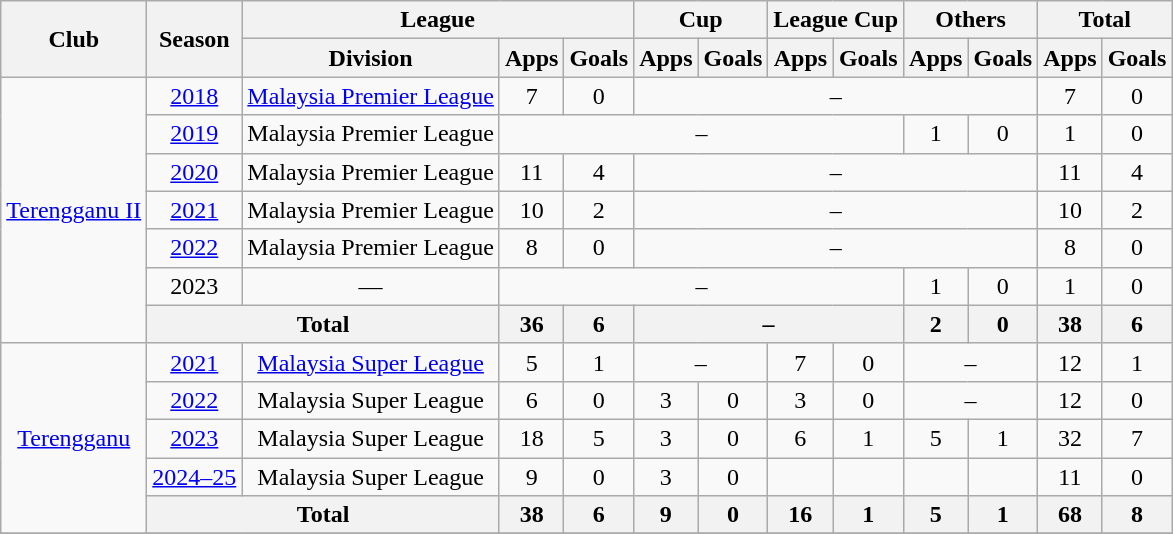<table class=wikitable style="text-align:center">
<tr>
<th rowspan=2>Club</th>
<th rowspan=2>Season</th>
<th colspan=3>League</th>
<th colspan=2>Cup</th>
<th colspan=2>League Cup</th>
<th colspan=2>Others</th>
<th colspan=2>Total</th>
</tr>
<tr>
<th>Division</th>
<th>Apps</th>
<th>Goals</th>
<th>Apps</th>
<th>Goals</th>
<th>Apps</th>
<th>Goals</th>
<th>Apps</th>
<th>Goals</th>
<th>Apps</th>
<th>Goals</th>
</tr>
<tr>
<td rowspan="7"><a href='#'>Terengganu II</a></td>
<td><a href='#'>2018</a></td>
<td><a href='#'>Malaysia Premier League</a></td>
<td>7</td>
<td>0</td>
<td colspan=6>–</td>
<td>7</td>
<td>0</td>
</tr>
<tr>
<td><a href='#'>2019</a></td>
<td>Malaysia Premier League</td>
<td colspan=6>–</td>
<td>1</td>
<td>0</td>
<td>1</td>
<td>0</td>
</tr>
<tr>
<td><a href='#'>2020</a></td>
<td>Malaysia Premier League</td>
<td>11</td>
<td>4</td>
<td colspan=6>–</td>
<td>11</td>
<td>4</td>
</tr>
<tr>
<td><a href='#'>2021</a></td>
<td>Malaysia Premier League</td>
<td>10</td>
<td>2</td>
<td colspan=6>–</td>
<td>10</td>
<td>2</td>
</tr>
<tr>
<td><a href='#'>2022</a></td>
<td>Malaysia Premier League</td>
<td>8</td>
<td>0</td>
<td colspan=6>–</td>
<td>8</td>
<td>0</td>
</tr>
<tr>
<td>2023</td>
<td>—</td>
<td colspan=6>–</td>
<td>1</td>
<td>0</td>
<td>1</td>
<td>0</td>
</tr>
<tr>
<th colspan="2">Total</th>
<th>36</th>
<th>6</th>
<th colspan=4>–</th>
<th>2</th>
<th>0</th>
<th>38</th>
<th>6</th>
</tr>
<tr>
<td rowspan="5"><a href='#'>Terengganu</a></td>
<td><a href='#'>2021</a></td>
<td><a href='#'>Malaysia Super League</a></td>
<td>5</td>
<td>1</td>
<td colspan=2>–</td>
<td>7</td>
<td>0</td>
<td colspan=2>–</td>
<td>12</td>
<td>1</td>
</tr>
<tr>
<td><a href='#'>2022</a></td>
<td>Malaysia Super League</td>
<td>6</td>
<td>0</td>
<td>3</td>
<td>0</td>
<td>3</td>
<td>0</td>
<td colspan=2>–</td>
<td>12</td>
<td>0</td>
</tr>
<tr>
<td><a href='#'>2023</a></td>
<td>Malaysia Super League</td>
<td>18</td>
<td>5</td>
<td>3</td>
<td>0</td>
<td>6</td>
<td>1</td>
<td>5</td>
<td>1</td>
<td>32</td>
<td>7</td>
</tr>
<tr>
<td><a href='#'>2024–25</a></td>
<td>Malaysia Super League</td>
<td>9</td>
<td>0</td>
<td>3</td>
<td>0</td>
<td></td>
<td></td>
<td></td>
<td></td>
<td>11</td>
<td>0</td>
</tr>
<tr>
<th colspan="2">Total</th>
<th>38</th>
<th>6</th>
<th>9</th>
<th>0</th>
<th>16</th>
<th>1</th>
<th>5</th>
<th>1</th>
<th>68</th>
<th>8</th>
</tr>
<tr>
</tr>
</table>
